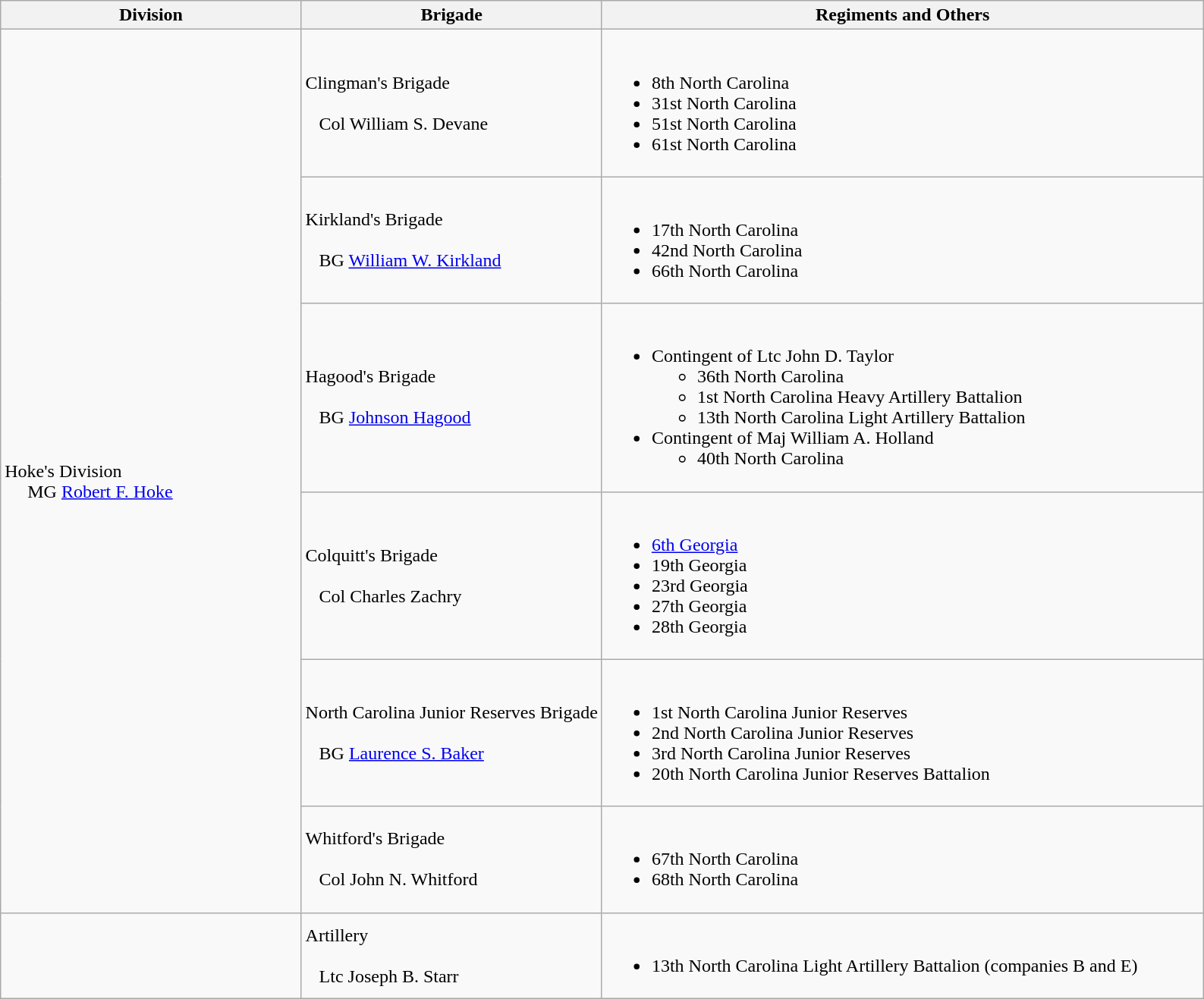<table class="wikitable">
<tr>
<th width=25%>Division</th>
<th width=25%>Brigade</th>
<th>Regiments and Others</th>
</tr>
<tr>
<td rowspan=6><br>Hoke's Division
<br>    
MG <a href='#'>Robert F. Hoke</a></td>
<td>Clingman's Brigade<br><br>  
Col William S. Devane</td>
<td><br><ul><li>8th North Carolina</li><li>31st North Carolina</li><li>51st North Carolina</li><li>61st North Carolina</li></ul></td>
</tr>
<tr>
<td>Kirkland's Brigade<br><br>  
BG <a href='#'>William W. Kirkland</a></td>
<td><br><ul><li>17th North Carolina</li><li>42nd North Carolina</li><li>66th North Carolina</li></ul></td>
</tr>
<tr>
<td>Hagood's Brigade<br><br>  
BG <a href='#'>Johnson Hagood</a></td>
<td><br><ul><li>Contingent of Ltc John D. Taylor<ul><li>36th North Carolina</li><li>1st North Carolina Heavy Artillery Battalion</li><li>13th North Carolina Light Artillery Battalion</li></ul></li><li>Contingent of Maj William A. Holland<ul><li>40th North Carolina</li></ul></li></ul></td>
</tr>
<tr>
<td>Colquitt's Brigade<br><br>  
Col Charles Zachry</td>
<td><br><ul><li><a href='#'>6th Georgia</a></li><li>19th Georgia</li><li>23rd Georgia</li><li>27th Georgia</li><li>28th Georgia</li></ul></td>
</tr>
<tr>
<td>North Carolina Junior Reserves Brigade<br><br>  
BG <a href='#'>Laurence S. Baker</a></td>
<td><br><ul><li>1st North Carolina Junior Reserves</li><li>2nd North Carolina Junior Reserves</li><li>3rd North Carolina Junior Reserves</li><li>20th North Carolina Junior Reserves Battalion</li></ul></td>
</tr>
<tr>
<td>Whitford's Brigade<br><br>  
Col John N. Whitford</td>
<td><br><ul><li>67th North Carolina</li><li>68th North Carolina</li></ul></td>
</tr>
<tr>
<td></td>
<td>Artillery<br><br>  
Ltc Joseph B. Starr</td>
<td><br><ul><li>13th North Carolina Light Artillery Battalion (companies B and E)</li></ul></td>
</tr>
</table>
